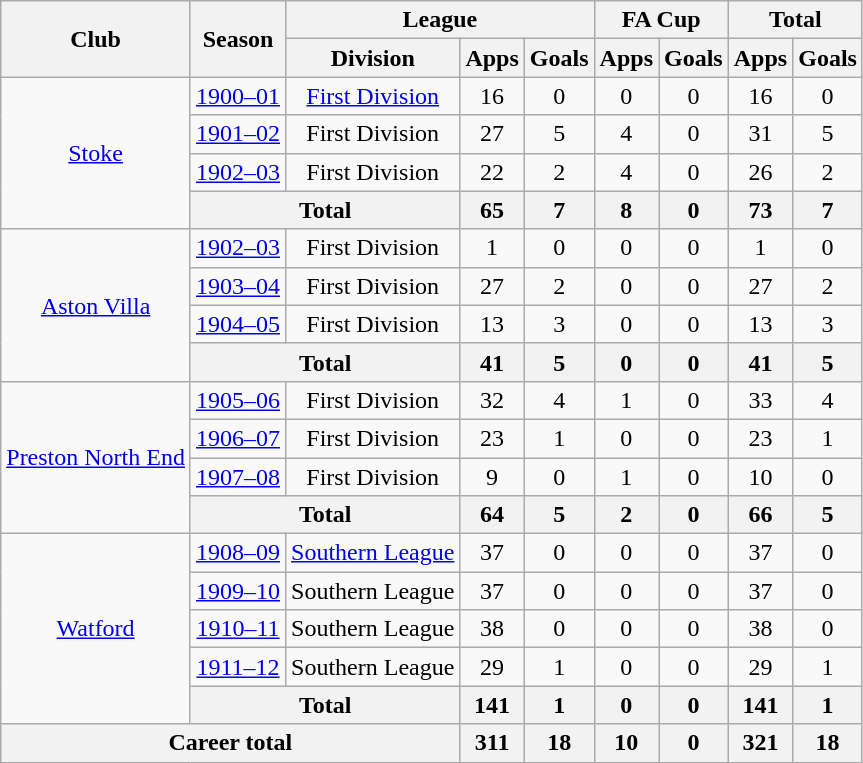<table class="wikitable" style="text-align: center;">
<tr>
<th rowspan="2">Club</th>
<th rowspan="2">Season</th>
<th colspan="3">League</th>
<th colspan="2">FA Cup</th>
<th colspan="2">Total</th>
</tr>
<tr>
<th>Division</th>
<th>Apps</th>
<th>Goals</th>
<th>Apps</th>
<th>Goals</th>
<th>Apps</th>
<th>Goals</th>
</tr>
<tr>
<td rowspan="4"><a href='#'>Stoke</a></td>
<td><a href='#'>1900–01</a></td>
<td><a href='#'>First Division</a></td>
<td>16</td>
<td>0</td>
<td>0</td>
<td>0</td>
<td>16</td>
<td>0</td>
</tr>
<tr>
<td><a href='#'>1901–02</a></td>
<td>First Division</td>
<td>27</td>
<td>5</td>
<td>4</td>
<td>0</td>
<td>31</td>
<td>5</td>
</tr>
<tr>
<td><a href='#'>1902–03</a></td>
<td>First Division</td>
<td>22</td>
<td>2</td>
<td>4</td>
<td>0</td>
<td>26</td>
<td>2</td>
</tr>
<tr>
<th colspan=2>Total</th>
<th>65</th>
<th>7</th>
<th>8</th>
<th>0</th>
<th>73</th>
<th>7</th>
</tr>
<tr>
<td rowspan="4"><a href='#'>Aston Villa</a></td>
<td><a href='#'>1902–03</a></td>
<td>First Division</td>
<td>1</td>
<td>0</td>
<td>0</td>
<td>0</td>
<td>1</td>
<td>0</td>
</tr>
<tr>
<td><a href='#'>1903–04</a></td>
<td>First Division</td>
<td>27</td>
<td>2</td>
<td>0</td>
<td>0</td>
<td>27</td>
<td>2</td>
</tr>
<tr>
<td><a href='#'>1904–05</a></td>
<td>First Division</td>
<td>13</td>
<td>3</td>
<td>0</td>
<td>0</td>
<td>13</td>
<td>3</td>
</tr>
<tr>
<th colspan=2>Total</th>
<th>41</th>
<th>5</th>
<th>0</th>
<th>0</th>
<th>41</th>
<th>5</th>
</tr>
<tr>
<td rowspan="4"><a href='#'>Preston North End</a></td>
<td><a href='#'>1905–06</a></td>
<td>First Division</td>
<td>32</td>
<td>4</td>
<td>1</td>
<td>0</td>
<td>33</td>
<td>4</td>
</tr>
<tr>
<td><a href='#'>1906–07</a></td>
<td>First Division</td>
<td>23</td>
<td>1</td>
<td>0</td>
<td>0</td>
<td>23</td>
<td>1</td>
</tr>
<tr>
<td><a href='#'>1907–08</a></td>
<td>First Division</td>
<td>9</td>
<td>0</td>
<td>1</td>
<td>0</td>
<td>10</td>
<td>0</td>
</tr>
<tr>
<th colspan=2>Total</th>
<th>64</th>
<th>5</th>
<th>2</th>
<th>0</th>
<th>66</th>
<th>5</th>
</tr>
<tr>
<td rowspan=5><a href='#'>Watford</a></td>
<td><a href='#'>1908–09</a></td>
<td><a href='#'>Southern League</a></td>
<td>37</td>
<td>0</td>
<td>0</td>
<td>0</td>
<td>37</td>
<td>0</td>
</tr>
<tr>
<td><a href='#'>1909–10</a></td>
<td>Southern League</td>
<td>37</td>
<td>0</td>
<td>0</td>
<td>0</td>
<td>37</td>
<td>0</td>
</tr>
<tr>
<td><a href='#'>1910–11</a></td>
<td>Southern League</td>
<td>38</td>
<td>0</td>
<td>0</td>
<td>0</td>
<td>38</td>
<td>0</td>
</tr>
<tr>
<td><a href='#'>1911–12</a></td>
<td>Southern League</td>
<td>29</td>
<td>1</td>
<td>0</td>
<td>0</td>
<td>29</td>
<td>1</td>
</tr>
<tr>
<th colspan=2>Total</th>
<th>141</th>
<th>1</th>
<th>0</th>
<th>0</th>
<th>141</th>
<th>1</th>
</tr>
<tr>
<th colspan="3">Career total</th>
<th>311</th>
<th>18</th>
<th>10</th>
<th>0</th>
<th>321</th>
<th>18</th>
</tr>
</table>
